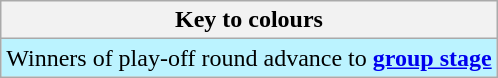<table class="wikitable">
<tr>
<th>Key to colours</th>
</tr>
<tr bgcolor=#BBF3FF>
<td>Winners of play-off round advance to <strong><a href='#'>group stage</a></strong></td>
</tr>
</table>
